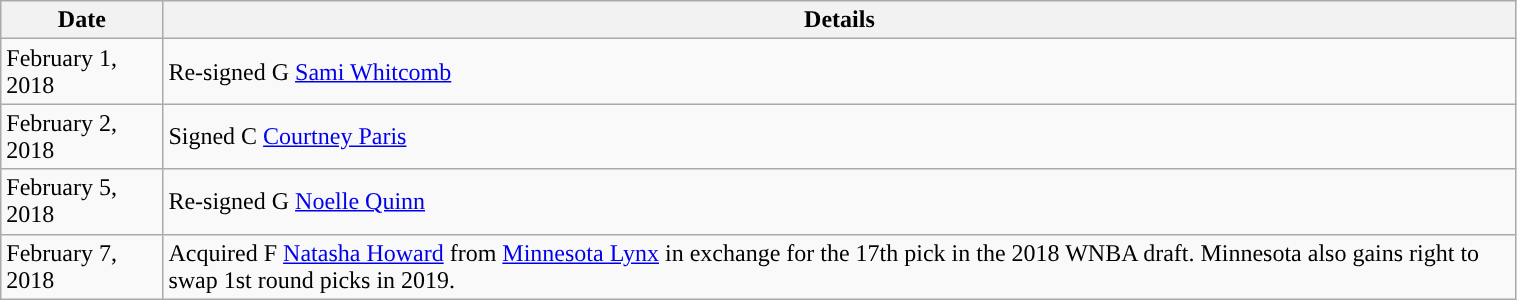<table class="wikitable" style="width:80%">
<tr>
<th>Date</th>
<th>Details</th>
</tr>
<tr>
<td>February 1, 2018</td>
<td>Re-signed G <a href='#'>Sami Whitcomb</a></td>
</tr>
<tr>
<td>February 2, 2018</td>
<td>Signed C <a href='#'>Courtney Paris</a></td>
</tr>
<tr>
<td>February 5, 2018</td>
<td>Re-signed G <a href='#'>Noelle Quinn</a></td>
</tr>
<tr>
<td>February 7, 2018</td>
<td>Acquired F <a href='#'>Natasha Howard</a> from <a href='#'>Minnesota Lynx</a> in exchange for the 17th pick in the 2018 WNBA draft.  Minnesota also gains right to swap 1st round picks in 2019.</td>
</tr>
</table>
